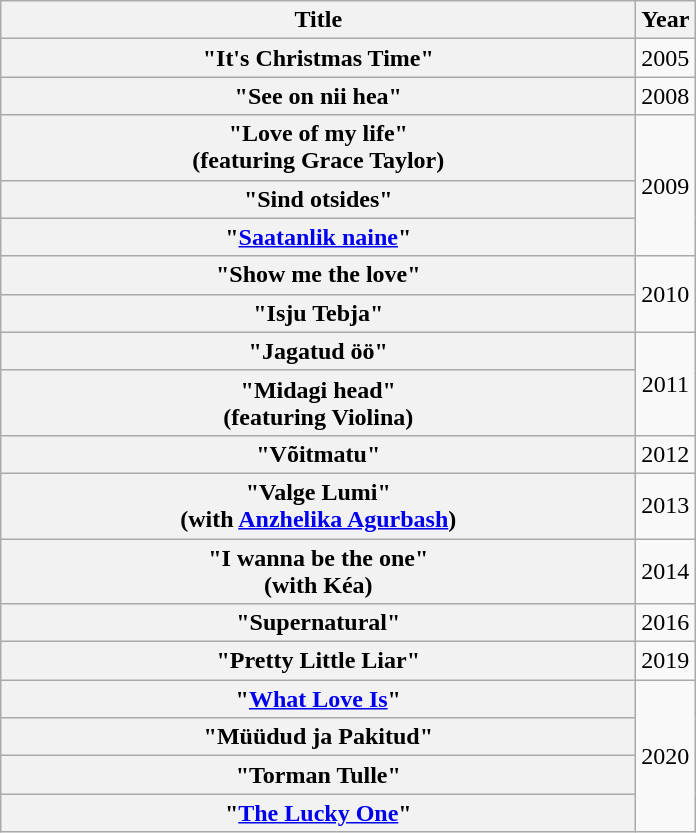<table class="wikitable plainrowheaders" style="text-align:center;">
<tr>
<th scope="col" style="width:26em;">Title</th>
<th scope="col" style="width:1em;">Year</th>
</tr>
<tr>
<th scope="row">"It's Christmas Time"</th>
<td>2005</td>
</tr>
<tr>
<th scope="row">"See on nii hea"</th>
<td>2008</td>
</tr>
<tr>
<th scope="row">"Love of my life"<br><span>(featuring Grace Taylor)</span></th>
<td rowspan="3">2009</td>
</tr>
<tr>
<th scope="row">"Sind otsides"</th>
</tr>
<tr>
<th scope="row">"<a href='#'>Saatanlik naine</a>"</th>
</tr>
<tr>
<th scope="row">"Show me the love"</th>
<td rowspan="2">2010</td>
</tr>
<tr>
<th scope="row">"Isju Tebja"</th>
</tr>
<tr>
<th scope="row">"Jagatud öö"</th>
<td rowspan="2">2011</td>
</tr>
<tr>
<th scope="row">"Midagi head"<br><span>(featuring Violina)</span></th>
</tr>
<tr>
<th scope="row">"Võitmatu"</th>
<td>2012</td>
</tr>
<tr>
<th scope="row">"Valge Lumi"<br><span>(with <a href='#'>Anzhelika Agurbash</a>)</span></th>
<td>2013</td>
</tr>
<tr>
<th scope="row">"I wanna be the one"<br><span>(with Kéa)</span></th>
<td>2014</td>
</tr>
<tr>
<th scope="row">"Supernatural"</th>
<td>2016</td>
</tr>
<tr>
<th scope="row">"Pretty Little Liar"</th>
<td>2019</td>
</tr>
<tr>
<th scope="row">"<a href='#'>What Love Is</a>"</th>
<td rowspan="4">2020</td>
</tr>
<tr>
<th scope="row">"Müüdud ja Pakitud"</th>
</tr>
<tr>
<th scope="row">"Torman Tulle"</th>
</tr>
<tr>
<th scope="row">"<a href='#'>The Lucky One</a>"</th>
</tr>
</table>
